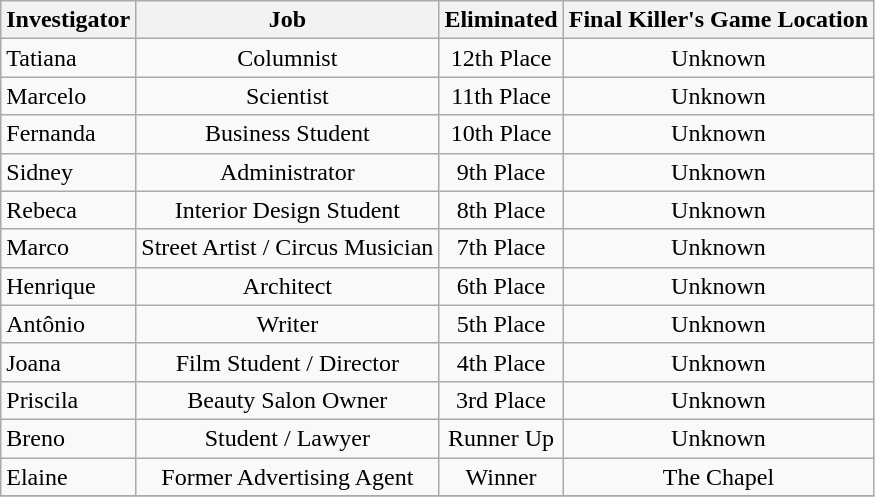<table class="wikitable">
<tr>
<th>Investigator</th>
<th>Job</th>
<th>Eliminated</th>
<th>Final Killer's Game Location</th>
</tr>
<tr>
<td>Tatiana</td>
<td align="center">Columnist</td>
<td align="center">12th Place</td>
<td align="center">Unknown</td>
</tr>
<tr>
<td>Marcelo</td>
<td align="center">Scientist</td>
<td align="center">11th Place</td>
<td align="center">Unknown</td>
</tr>
<tr>
<td>Fernanda</td>
<td align="center">Business Student</td>
<td align="center">10th Place</td>
<td align="center">Unknown</td>
</tr>
<tr>
<td>Sidney</td>
<td align="center">Administrator</td>
<td align="center">9th Place</td>
<td align="center">Unknown</td>
</tr>
<tr>
<td>Rebeca</td>
<td align="center">Interior Design Student</td>
<td align="center">8th Place</td>
<td align="center">Unknown</td>
</tr>
<tr>
<td>Marco</td>
<td align="center">Street Artist / Circus Musician</td>
<td align="center">7th Place</td>
<td align="center">Unknown</td>
</tr>
<tr>
<td>Henrique</td>
<td align="center">Architect</td>
<td align="center">6th Place</td>
<td align="center">Unknown</td>
</tr>
<tr>
<td>Antônio</td>
<td align="center">Writer</td>
<td align="center">5th Place</td>
<td align="center">Unknown</td>
</tr>
<tr>
<td>Joana</td>
<td align="center">Film Student / Director</td>
<td align="center">4th Place</td>
<td align="center">Unknown</td>
</tr>
<tr>
<td>Priscila</td>
<td align="center">Beauty Salon Owner</td>
<td align="center">3rd Place</td>
<td align="center">Unknown</td>
</tr>
<tr>
<td>Breno</td>
<td align="center">Student / Lawyer</td>
<td align="center">Runner Up</td>
<td align="center">Unknown</td>
</tr>
<tr>
<td>Elaine</td>
<td align="center">Former Advertising Agent</td>
<td align="center">Winner</td>
<td align="center">The Chapel</td>
</tr>
<tr>
</tr>
</table>
